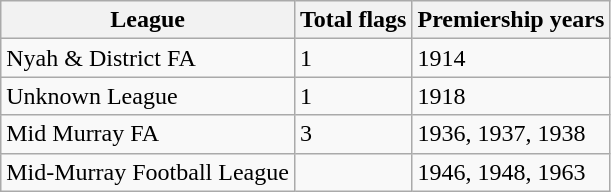<table class="wikitable">
<tr>
<th>League</th>
<th>Total flags</th>
<th>Premiership years</th>
</tr>
<tr>
<td>Nyah & District FA</td>
<td>1</td>
<td>1914</td>
</tr>
<tr>
<td>Unknown League</td>
<td>1</td>
<td>1918</td>
</tr>
<tr>
<td>Mid Murray FA</td>
<td>3</td>
<td>1936, 1937, 1938</td>
</tr>
<tr>
<td>Mid-Murray Football League</td>
<td></td>
<td>1946, 1948, 1963</td>
</tr>
</table>
